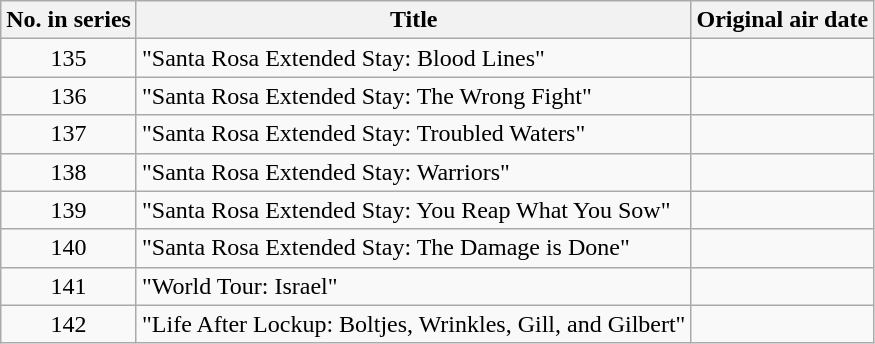<table class="wikitable plainrowheaders" style="text-align:center">
<tr>
<th scope="col">No. in series</th>
<th scope="col">Title</th>
<th scope="col">Original air date</th>
</tr>
<tr>
<td scope="row">135</td>
<td style="text-align:left">"Santa Rosa Extended Stay: Blood Lines"</td>
<td></td>
</tr>
<tr>
<td scope="row">136</td>
<td style="text-align:left">"Santa Rosa Extended Stay: The Wrong Fight"</td>
<td></td>
</tr>
<tr>
<td scope="row">137</td>
<td style="text-align:left">"Santa Rosa Extended Stay: Troubled Waters"</td>
<td></td>
</tr>
<tr>
<td scope="row">138</td>
<td style="text-align:left">"Santa Rosa Extended Stay: Warriors"</td>
<td></td>
</tr>
<tr>
<td scope="row">139</td>
<td style="text-align:left">"Santa Rosa Extended Stay: You Reap What You Sow"</td>
<td></td>
</tr>
<tr>
<td scope="row">140</td>
<td style="text-align:left">"Santa Rosa Extended Stay: The Damage is Done"</td>
<td></td>
</tr>
<tr>
<td scope="row">141</td>
<td style="text-align:left">"World Tour: Israel"</td>
<td></td>
</tr>
<tr>
<td scope="row">142</td>
<td style="text-align:left">"Life After Lockup: Boltjes, Wrinkles, Gill, and Gilbert"</td>
<td></td>
</tr>
</table>
